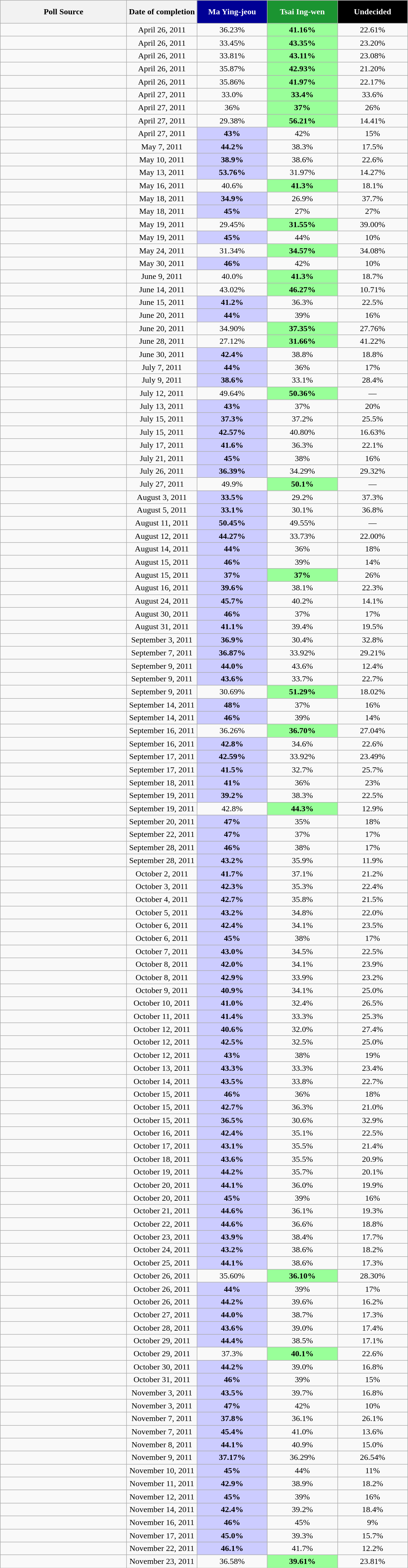<table class="wikitable" style="text-align:center">
<tr style="height:45px">
<th style="width:240px;">Poll Source</th>
<th style="width:130px;">Date of completion</th>
<th style="width:130px; background:#000095;color:white;">Ma Ying-jeou</th>
<th style="width:130px; background:#1B9431;color:white;">Tsai Ing-wen</th>
<th style="width:130px;background:black;color:white;">Undecided</th>
</tr>
<tr>
<td align=left></td>
<td>April 26, 2011</td>
<td>36.23%</td>
<td style="background-color:#99FF99"><strong>41.16%</strong></td>
<td>22.61%</td>
</tr>
<tr>
<td align=left></td>
<td>April 26, 2011</td>
<td>33.45%</td>
<td style="background-color:#99FF99"><strong>43.35%</strong></td>
<td>23.20%</td>
</tr>
<tr>
<td align=left></td>
<td>April 26, 2011</td>
<td>33.81%</td>
<td style="background-color:#99FF99"><strong>43.11%</strong></td>
<td>23.08%</td>
</tr>
<tr>
<td align=left></td>
<td>April 26, 2011</td>
<td>35.87%</td>
<td style="background-color:#99FF99"><strong>42.93%</strong></td>
<td>21.20%</td>
</tr>
<tr>
<td align=left></td>
<td>April 26, 2011</td>
<td>35.86%</td>
<td style="background-color:#99FF99"><strong>41.97%</strong></td>
<td>22.17%</td>
</tr>
<tr>
<td align=left></td>
<td>April 27, 2011</td>
<td>33.0%</td>
<td style="background-color:#99FF99"><strong>33.4%</strong></td>
<td>33.6%</td>
</tr>
<tr>
<td align=left></td>
<td>April 27, 2011</td>
<td>36%</td>
<td style="background-color:#99FF99"><strong>37%</strong></td>
<td>26%</td>
</tr>
<tr>
<td align=left></td>
<td>April 27, 2011</td>
<td>29.38%</td>
<td style="background-color:#99FF99"><strong>56.21%</strong></td>
<td>14.41%</td>
</tr>
<tr>
<td align=left></td>
<td>April 27, 2011</td>
<td style="background-color:#CCCCFF"><strong>43%</strong></td>
<td>42%</td>
<td>15%</td>
</tr>
<tr>
<td align=left></td>
<td>May 7, 2011</td>
<td style="background-color:#CCCCFF"><strong>44.2%</strong></td>
<td>38.3%</td>
<td>17.5%</td>
</tr>
<tr>
<td align=left></td>
<td>May 10, 2011</td>
<td style="background-color:#CCCCFF"><strong>38.9%</strong></td>
<td>38.6%</td>
<td>22.6%</td>
</tr>
<tr>
<td align=left></td>
<td>May 13, 2011</td>
<td style="background-color:#CCCCFF"><strong>53.76%</strong></td>
<td>31.97%</td>
<td>14.27%</td>
</tr>
<tr>
<td align=left></td>
<td>May 16, 2011</td>
<td>40.6%</td>
<td style="background-color:#99FF99"><strong>41.3%</strong></td>
<td>18.1%</td>
</tr>
<tr>
<td align=left></td>
<td>May 18, 2011</td>
<td style="background-color:#CCCCFF"><strong>34.9%</strong></td>
<td>26.9%</td>
<td>37.7%</td>
</tr>
<tr>
<td align=left></td>
<td>May 18, 2011</td>
<td style="background-color:#CCCCFF"><strong>45%</strong></td>
<td>27%</td>
<td>27%</td>
</tr>
<tr>
<td align=left></td>
<td>May 19, 2011</td>
<td>29.45%</td>
<td style="background-color:#99FF99"><strong>31.55%</strong></td>
<td>39.00%</td>
</tr>
<tr>
<td align=left></td>
<td>May 19, 2011</td>
<td style="background-color:#CCCCFF"><strong>45%</strong></td>
<td>44%</td>
<td>10%</td>
</tr>
<tr>
<td align=left></td>
<td>May 24, 2011</td>
<td>31.34%</td>
<td style="background-color:#99FF99"><strong>34.57%</strong></td>
<td>34.08%</td>
</tr>
<tr>
<td align=left></td>
<td>May 30, 2011</td>
<td style="background-color:#CCCCFF"><strong>46%</strong></td>
<td>42%</td>
<td>10%</td>
</tr>
<tr>
<td align=left></td>
<td>June 9, 2011</td>
<td>40.0%</td>
<td style="background-color:#99FF99"><strong>41.3%</strong></td>
<td>18.7%</td>
</tr>
<tr>
<td align=left></td>
<td>June 14, 2011</td>
<td>43.02%</td>
<td style="background-color:#99FF99"><strong>46.27%</strong></td>
<td>10.71%</td>
</tr>
<tr>
<td align=left></td>
<td>June 15, 2011</td>
<td style="background-color:#CCCCFF"><strong>41.2%</strong></td>
<td>36.3%</td>
<td>22.5%</td>
</tr>
<tr>
<td align=left></td>
<td>June 20, 2011</td>
<td style="background-color:#CCCCFF"><strong>44%</strong></td>
<td>39%</td>
<td>16%</td>
</tr>
<tr>
<td align=left></td>
<td>June 20, 2011</td>
<td>34.90%</td>
<td style="background-color:#99FF99"><strong>37.35%</strong></td>
<td>27.76%</td>
</tr>
<tr>
<td align=left></td>
<td>June 28, 2011</td>
<td>27.12%</td>
<td style="background-color:#99FF99"><strong>31.66%</strong></td>
<td>41.22%</td>
</tr>
<tr>
<td align=left></td>
<td>June 30, 2011</td>
<td style="background-color:#CCCCFF"><strong>42.4%</strong></td>
<td>38.8%</td>
<td>18.8%</td>
</tr>
<tr>
<td align=left></td>
<td>July 7, 2011</td>
<td style="background-color:#CCCCFF"><strong>44%</strong></td>
<td>36%</td>
<td>17%</td>
</tr>
<tr>
<td align=left></td>
<td>July 9, 2011</td>
<td style="background-color:#CCCCFF"><strong>38.6%</strong></td>
<td>33.1%</td>
<td>28.4%</td>
</tr>
<tr>
<td align=left></td>
<td>July 12, 2011</td>
<td>49.64%</td>
<td style="background-color:#99FF99"><strong>50.36%</strong></td>
<td>—</td>
</tr>
<tr>
<td align=left></td>
<td>July 13, 2011</td>
<td style="background-color:#CCCCFF"><strong>43%</strong></td>
<td>37%</td>
<td>20%</td>
</tr>
<tr>
<td align=left></td>
<td>July 15, 2011</td>
<td style="background-color:#CCCCFF"><strong>37.3%</strong></td>
<td>37.2%</td>
<td>25.5%</td>
</tr>
<tr>
<td align=left></td>
<td>July 15, 2011</td>
<td style="background-color:#CCCCFF"><strong>42.57%</strong></td>
<td>40.80%</td>
<td>16.63%</td>
</tr>
<tr>
<td align=left></td>
<td>July 17, 2011</td>
<td style="background-color:#CCCCFF"><strong>41.6%</strong></td>
<td>36.3%</td>
<td>22.1%</td>
</tr>
<tr>
<td align=left></td>
<td>July 21, 2011</td>
<td style="background-color:#CCCCFF"><strong>45%</strong></td>
<td>38%</td>
<td>16%</td>
</tr>
<tr>
<td align=left></td>
<td>July 26, 2011</td>
<td style="background-color:#CCCCFF"><strong>36.39%</strong></td>
<td>34.29%</td>
<td>29.32%</td>
</tr>
<tr>
<td align=left></td>
<td>July 27, 2011</td>
<td>49.9%</td>
<td style="background-color:#99FF99"><strong>50.1%</strong></td>
<td>—</td>
</tr>
<tr>
<td align=left></td>
<td>August 3, 2011</td>
<td style="background-color:#CCCCFF"><strong>33.5%</strong></td>
<td>29.2%</td>
<td>37.3%</td>
</tr>
<tr>
<td align=left></td>
<td>August 5, 2011</td>
<td style="background-color:#CCCCFF"><strong>33.1%</strong></td>
<td>30.1%</td>
<td>36.8%</td>
</tr>
<tr>
<td align=left></td>
<td>August 11, 2011</td>
<td style="background-color:#CCCCFF"><strong>50.45%</strong></td>
<td>49.55%</td>
<td>—</td>
</tr>
<tr>
<td align=left></td>
<td>August 12, 2011</td>
<td style="background-color:#CCCCFF"><strong>44.27%</strong></td>
<td>33.73%</td>
<td>22.00%</td>
</tr>
<tr>
<td align=left> </td>
<td>August 14, 2011</td>
<td style="background-color:#CCCCFF"><strong>44%</strong></td>
<td>36%</td>
<td>18%</td>
</tr>
<tr>
<td align=left></td>
<td>August 15, 2011</td>
<td style="background-color:#CCCCFF"><strong>46%</strong></td>
<td>39%</td>
<td>14%</td>
</tr>
<tr>
<td align=left></td>
<td>August 15, 2011</td>
<td style="background-color:#CCCCFF"><strong>37%</strong></td>
<td style="background-color:#99FF99"><strong>37%</strong></td>
<td>26%</td>
</tr>
<tr>
<td align=left></td>
<td>August 16, 2011</td>
<td style="background-color:#CCCCFF"><strong>39.6%</strong></td>
<td>38.1%</td>
<td>22.3%</td>
</tr>
<tr>
<td align=left></td>
<td>August 24, 2011</td>
<td style="background-color:#CCCCFF"><strong>45.7%</strong></td>
<td>40.2%</td>
<td>14.1%</td>
</tr>
<tr>
<td align=left></td>
<td>August 30, 2011</td>
<td style="background-color:#CCCCFF"><strong>46%</strong></td>
<td>37%</td>
<td>17%</td>
</tr>
<tr>
<td align=left> </td>
<td>August 31, 2011</td>
<td style="background-color:#CCCCFF"><strong>41.1%</strong></td>
<td>39.4%</td>
<td>19.5%</td>
</tr>
<tr>
<td align=left></td>
<td>September 3, 2011</td>
<td style="background-color:#CCCCFF"><strong>36.9%</strong></td>
<td>30.4%</td>
<td>32.8%</td>
</tr>
<tr>
<td align=left></td>
<td>September 7, 2011</td>
<td style="background-color:#CCCCFF"><strong>36.87%</strong></td>
<td>33.92%</td>
<td>29.21%</td>
</tr>
<tr>
<td align=left></td>
<td>September 9, 2011</td>
<td style="background-color:#CCCCFF"><strong>44.0%</strong></td>
<td>43.6%</td>
<td>12.4%</td>
</tr>
<tr>
<td align=left></td>
<td>September 9, 2011</td>
<td style="background-color:#CCCCFF"><strong>43.6%</strong></td>
<td>33.7%</td>
<td>22.7%</td>
</tr>
<tr>
<td align=left></td>
<td>September 9, 2011</td>
<td>30.69%</td>
<td style="background-color:#99FF99"><strong>51.29%</strong></td>
<td>18.02%</td>
</tr>
<tr>
<td align=left></td>
<td>September 14, 2011</td>
<td style="background-color:#CCCCFF"><strong>48%</strong></td>
<td>37%</td>
<td>16%</td>
</tr>
<tr>
<td align=left> </td>
<td>September 14, 2011</td>
<td style="background-color:#CCCCFF"><strong>46%</strong></td>
<td>39%</td>
<td>14%</td>
</tr>
<tr>
<td align=left></td>
<td>September 16, 2011</td>
<td>36.26%</td>
<td style="background-color:#99FF99"><strong>36.70%</strong></td>
<td>27.04%</td>
</tr>
<tr>
<td align=left> </td>
<td>September 16, 2011</td>
<td style="background-color:#CCCCFF"><strong>42.8%</strong></td>
<td>34.6%</td>
<td>22.6%</td>
</tr>
<tr>
<td align=left></td>
<td>September 17, 2011</td>
<td style="background-color:#CCCCFF"><strong>42.59%</strong></td>
<td>33.92%</td>
<td>23.49%</td>
</tr>
<tr>
<td align=left></td>
<td>September 17, 2011</td>
<td style="background-color:#CCCCFF"><strong>41.5%</strong></td>
<td>32.7%</td>
<td>25.7%</td>
</tr>
<tr>
<td align=left></td>
<td>September 18, 2011</td>
<td style="background-color:#CCCCFF"><strong>41%</strong></td>
<td>36%</td>
<td>23%</td>
</tr>
<tr>
<td align=left></td>
<td>September 19, 2011</td>
<td style="background-color:#CCCCFF"><strong>39.2%</strong></td>
<td>38.3%</td>
<td>22.5%</td>
</tr>
<tr>
<td align=left></td>
<td>September 19, 2011</td>
<td>42.8%</td>
<td style="background-color:#99FF99"><strong>44.3%</strong></td>
<td>12.9%</td>
</tr>
<tr>
<td align=left></td>
<td>September 20, 2011</td>
<td style="background-color:#CCCCFF"><strong>47%</strong></td>
<td>35%</td>
<td>18%</td>
</tr>
<tr>
<td align=left></td>
<td>September 22, 2011</td>
<td style="background-color:#CCCCFF"><strong>47%</strong></td>
<td>37%</td>
<td>17%</td>
</tr>
<tr>
<td align=left></td>
<td>September 28, 2011</td>
<td style="background-color:#CCCCFF"><strong>46%</strong></td>
<td>38%</td>
<td>17%</td>
</tr>
<tr>
<td align=left></td>
<td>September 28, 2011</td>
<td style="background-color:#CCCCFF"><strong>43.2%</strong></td>
<td>35.9%</td>
<td>11.9%</td>
</tr>
<tr>
<td align=left></td>
<td>October 2, 2011</td>
<td style="background-color:#CCCCFF"><strong>41.7%</strong></td>
<td>37.1%</td>
<td>21.2%</td>
</tr>
<tr>
<td align=left></td>
<td>October 3, 2011</td>
<td style="background-color:#CCCCFF"><strong>42.3%</strong></td>
<td>35.3%</td>
<td>22.4%</td>
</tr>
<tr>
<td align=left></td>
<td>October 4, 2011</td>
<td style="background-color:#CCCCFF"><strong>42.7%</strong></td>
<td>35.8%</td>
<td>21.5%</td>
</tr>
<tr>
<td align=left></td>
<td>October 5, 2011</td>
<td style="background-color:#CCCCFF"><strong>43.2%</strong></td>
<td>34.8%</td>
<td>22.0%</td>
</tr>
<tr>
<td align=left></td>
<td>October 6, 2011</td>
<td style="background-color:#CCCCFF"><strong>42.4%</strong></td>
<td>34.1%</td>
<td>23.5%</td>
</tr>
<tr>
<td align=left></td>
<td>October 6, 2011</td>
<td style="background-color:#CCCCFF"><strong>45%</strong></td>
<td>38%</td>
<td>17%</td>
</tr>
<tr>
<td align=left></td>
<td>October 7, 2011</td>
<td style="background-color:#CCCCFF"><strong>43.0%</strong></td>
<td>34.5%</td>
<td>22.5%</td>
</tr>
<tr>
<td align=left></td>
<td>October 8, 2011</td>
<td style="background-color:#CCCCFF"><strong>42.0%</strong></td>
<td>34.1%</td>
<td>23.9%</td>
</tr>
<tr>
<td align=left></td>
<td>October 8, 2011</td>
<td style="background-color:#CCCCFF"><strong>42.9%</strong></td>
<td>33.9%</td>
<td>23.2%</td>
</tr>
<tr>
<td align=left></td>
<td>October 9, 2011</td>
<td style="background-color:#CCCCFF"><strong>40.9%</strong></td>
<td>34.1%</td>
<td>25.0%</td>
</tr>
<tr>
<td align=left></td>
<td>October 10, 2011</td>
<td style="background-color:#CCCCFF"><strong>41.0%</strong></td>
<td>32.4%</td>
<td>26.5%</td>
</tr>
<tr>
<td align=left></td>
<td>October 11, 2011</td>
<td style="background-color:#CCCCFF"><strong>41.4%</strong></td>
<td>33.3%</td>
<td>25.3%</td>
</tr>
<tr>
<td align=left> </td>
<td>October 12, 2011</td>
<td style="background-color:#CCCCFF"><strong>40.6%</strong></td>
<td>32.0%</td>
<td>27.4%</td>
</tr>
<tr>
<td align=left></td>
<td>October 12, 2011</td>
<td style="background-color:#CCCCFF"><strong>42.5%</strong></td>
<td>32.5%</td>
<td>25.0%</td>
</tr>
<tr>
<td align=left></td>
<td>October 12, 2011</td>
<td style="background-color:#CCCCFF"><strong>43%</strong></td>
<td>38%</td>
<td>19%</td>
</tr>
<tr>
<td align=left></td>
<td>October 13, 2011</td>
<td style="background-color:#CCCCFF"><strong>43.3%</strong></td>
<td>33.3%</td>
<td>23.4%</td>
</tr>
<tr>
<td align=left></td>
<td>October 14, 2011</td>
<td style="background-color:#CCCCFF"><strong>43.5%</strong></td>
<td>33.8%</td>
<td>22.7%</td>
</tr>
<tr>
<td align=left> </td>
<td>October 15, 2011</td>
<td style="background-color:#CCCCFF"><strong>46%</strong></td>
<td>36%</td>
<td>18%</td>
</tr>
<tr>
<td align=left></td>
<td>October 15, 2011</td>
<td style="background-color:#CCCCFF"><strong>42.7%</strong></td>
<td>36.3%</td>
<td>21.0%</td>
</tr>
<tr>
<td align=left></td>
<td>October 15, 2011</td>
<td style="background-color:#CCCCFF"><strong>36.5%</strong></td>
<td>30.6%</td>
<td>32.9%</td>
</tr>
<tr>
<td align=left></td>
<td>October 16, 2011</td>
<td style="background-color:#CCCCFF"><strong>42.4%</strong></td>
<td>35.1%</td>
<td>22.5%</td>
</tr>
<tr>
<td align=left></td>
<td>October 17, 2011</td>
<td style="background-color:#CCCCFF"><strong>43.1%</strong></td>
<td>35.5%</td>
<td>21.4%</td>
</tr>
<tr>
<td align=left></td>
<td>October 18, 2011</td>
<td style="background-color:#CCCCFF"><strong>43.6%</strong></td>
<td>35.5%</td>
<td>20.9%</td>
</tr>
<tr>
<td align=left></td>
<td>October 19, 2011</td>
<td style="background-color:#CCCCFF"><strong>44.2%</strong></td>
<td>35.7%</td>
<td>20.1%</td>
</tr>
<tr>
<td align=left></td>
<td>October 20, 2011</td>
<td style="background-color:#CCCCFF"><strong>44.1%</strong></td>
<td>36.0%</td>
<td>19.9%</td>
</tr>
<tr>
<td align=left></td>
<td>October 20, 2011</td>
<td style="background-color:#CCCCFF"><strong>45%</strong></td>
<td>39%</td>
<td>16%</td>
</tr>
<tr>
<td align=left></td>
<td>October 21, 2011</td>
<td style="background-color:#CCCCFF"><strong>44.6%</strong></td>
<td>36.1%</td>
<td>19.3%</td>
</tr>
<tr>
<td align=left></td>
<td>October 22, 2011</td>
<td style="background-color:#CCCCFF"><strong>44.6%</strong></td>
<td>36.6%</td>
<td>18.8%</td>
</tr>
<tr>
<td align=left></td>
<td>October 23, 2011</td>
<td style="background-color:#CCCCFF"><strong>43.9%</strong></td>
<td>38.4%</td>
<td>17.7%</td>
</tr>
<tr>
<td align=left></td>
<td>October 24, 2011</td>
<td style="background-color:#CCCCFF"><strong>43.2%</strong></td>
<td>38.6%</td>
<td>18.2%</td>
</tr>
<tr>
<td align=left></td>
<td>October 25, 2011</td>
<td style="background-color:#CCCCFF"><strong>44.1%</strong></td>
<td>38.6%</td>
<td>17.3%</td>
</tr>
<tr>
<td align=left></td>
<td>October 26, 2011</td>
<td>35.60%</td>
<td style="background-color:#99FF99"><strong>36.10%</strong></td>
<td>28.30%</td>
</tr>
<tr>
<td align=left></td>
<td>October 26, 2011</td>
<td style="background-color:#CCCCFF"><strong>44%</strong></td>
<td>39%</td>
<td>17%</td>
</tr>
<tr>
<td align=left></td>
<td>October 26, 2011</td>
<td style="background-color:#CCCCFF"><strong>44.2%</strong></td>
<td>39.6%</td>
<td>16.2%</td>
</tr>
<tr>
<td align=left></td>
<td>October 27, 2011</td>
<td style="background-color:#CCCCFF"><strong>44.0%</strong></td>
<td>38.7%</td>
<td>17.3%</td>
</tr>
<tr>
<td align=left></td>
<td>October 28, 2011</td>
<td style="background-color:#CCCCFF"><strong>43.6%</strong></td>
<td>39.0%</td>
<td>17.4%</td>
</tr>
<tr>
<td align=left></td>
<td>October 29, 2011</td>
<td style="background-color:#CCCCFF"><strong>44.4%</strong></td>
<td>38.5%</td>
<td>17.1%</td>
</tr>
<tr>
<td align=left></td>
<td>October 29, 2011</td>
<td>37.3%</td>
<td style="background-color:#99FF99"><strong>40.1%</strong></td>
<td>22.6%</td>
</tr>
<tr>
<td align=left></td>
<td>October 30, 2011</td>
<td style="background-color:#CCCCFF"><strong>44.2%</strong></td>
<td>39.0%</td>
<td>16.8%</td>
</tr>
<tr>
<td align=left></td>
<td>October 31, 2011</td>
<td style="background-color:#CCCCFF"><strong>46%</strong></td>
<td>39%</td>
<td>15%</td>
</tr>
<tr>
<td align=left></td>
<td>November 3, 2011</td>
<td style="background-color:#CCCCFF"><strong>43.5%</strong></td>
<td>39.7%</td>
<td>16.8%</td>
</tr>
<tr>
<td align=left></td>
<td>November 3, 2011</td>
<td style="background-color:#CCCCFF"><strong>47%</strong></td>
<td>42%</td>
<td>10%</td>
</tr>
<tr>
<td align=left> </td>
<td>November 7, 2011</td>
<td style="background-color:#CCCCFF"><strong>37.8%</strong></td>
<td>36.1%</td>
<td>26.1%</td>
</tr>
<tr>
<td align=left></td>
<td>November 7, 2011</td>
<td style="background-color:#CCCCFF"><strong>45.4%</strong></td>
<td>41.0%</td>
<td>13.6%</td>
</tr>
<tr>
<td align=left></td>
<td>November 8, 2011</td>
<td style="background-color:#CCCCFF"><strong>44.1%</strong></td>
<td>40.9%</td>
<td>15.0%</td>
</tr>
<tr>
<td align=left></td>
<td>November 9, 2011</td>
<td style="background-color:#CCCCFF"><strong>37.17%</strong></td>
<td>36.29%</td>
<td>26.54%</td>
</tr>
<tr>
<td align=left></td>
<td>November 10, 2011</td>
<td style="background-color:#CCCCFF"><strong>45%</strong></td>
<td>44%</td>
<td>11%</td>
</tr>
<tr>
<td align=left></td>
<td>November 11, 2011</td>
<td style="background-color:#CCCCFF"><strong>42.9%</strong></td>
<td>38.9%</td>
<td>18.2%</td>
</tr>
<tr>
<td align=left> </td>
<td>November 12, 2011</td>
<td style="background-color:#CCCCFF"><strong>45%</strong></td>
<td>39%</td>
<td>16%</td>
</tr>
<tr>
<td align=left></td>
<td>November 14, 2011</td>
<td style="background-color:#CCCCFF"><strong>42.4%</strong></td>
<td>39.2%</td>
<td>18.4%</td>
</tr>
<tr>
<td align=left></td>
<td>November 16, 2011</td>
<td style="background-color:#CCCCFF"><strong>46%</strong></td>
<td>45%</td>
<td>9%</td>
</tr>
<tr>
<td align=left></td>
<td>November 17, 2011</td>
<td style="background-color:#CCCCFF"><strong>45.0%</strong></td>
<td>39.3%</td>
<td>15.7%</td>
</tr>
<tr>
<td align=left></td>
<td>November 22, 2011</td>
<td style="background-color:#CCCCFF"><strong>46.1%</strong></td>
<td>41.7%</td>
<td>12.2%</td>
</tr>
<tr>
<td align=left></td>
<td>November 23, 2011</td>
<td>36.58%</td>
<td style="background-color:#99FF99"><strong>39.61%</strong></td>
<td>23.81%</td>
</tr>
</table>
